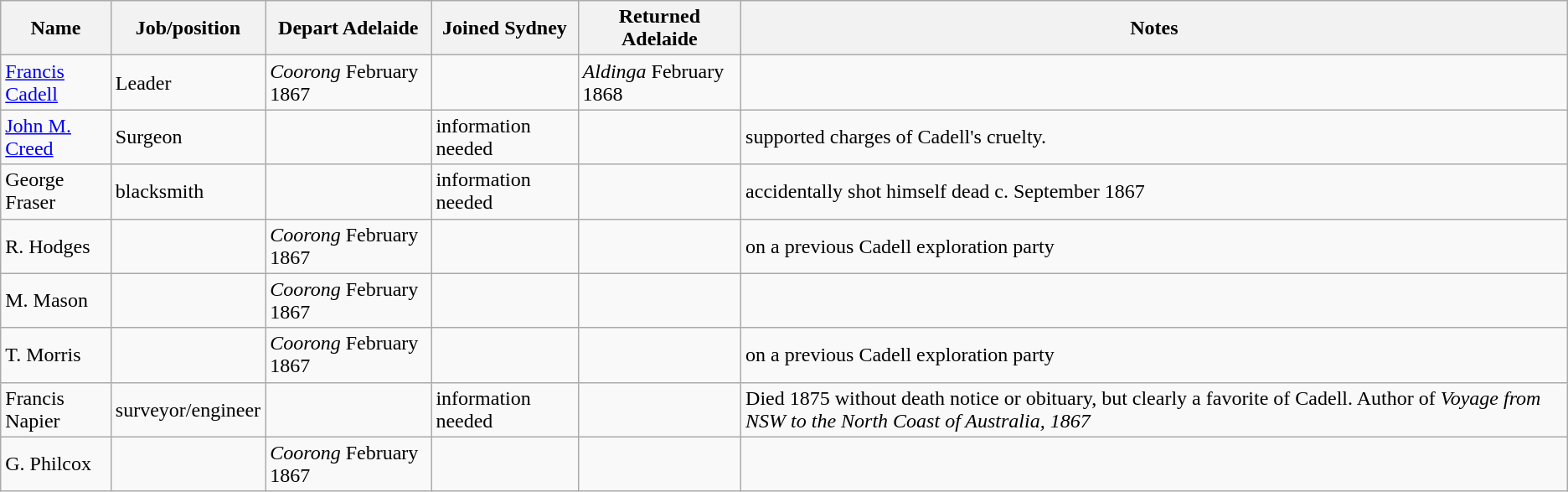<table class="wikitable">
<tr>
<th>Name</th>
<th>Job/position</th>
<th>Depart Adelaide</th>
<th>Joined Sydney</th>
<th>Returned Adelaide</th>
<th>Notes</th>
</tr>
<tr>
<td><a href='#'>Francis Cadell</a></td>
<td>Leader</td>
<td><em>Coorong</em> February 1867</td>
<td></td>
<td><em>Aldinga</em> February 1868</td>
<td></td>
</tr>
<tr>
<td><a href='#'>John M. Creed</a></td>
<td>Surgeon</td>
<td></td>
<td>information needed</td>
<td></td>
<td>supported charges of Cadell's cruelty.</td>
</tr>
<tr>
<td>George Fraser</td>
<td>blacksmith</td>
<td></td>
<td>information needed</td>
<td></td>
<td>accidentally shot himself dead c. September 1867</td>
</tr>
<tr>
<td>R. Hodges</td>
<td></td>
<td><em>Coorong</em> February 1867</td>
<td></td>
<td></td>
<td>on a previous Cadell exploration party</td>
</tr>
<tr>
<td>M. Mason</td>
<td></td>
<td><em>Coorong</em> February 1867</td>
<td></td>
<td></td>
<td></td>
</tr>
<tr>
<td>T. Morris</td>
<td></td>
<td><em>Coorong</em> February 1867</td>
<td></td>
<td></td>
<td>on a previous Cadell exploration party</td>
</tr>
<tr>
<td>Francis Napier</td>
<td>surveyor/engineer</td>
<td></td>
<td>information needed</td>
<td></td>
<td>Died 1875 without death notice or obituary, but clearly a favorite of Cadell. Author of <em>Voyage from NSW to the North Coast of Australia, 1867</em></td>
</tr>
<tr>
<td>G. Philcox</td>
<td></td>
<td><em>Coorong</em> February 1867</td>
<td></td>
<td></td>
<td></td>
</tr>
</table>
